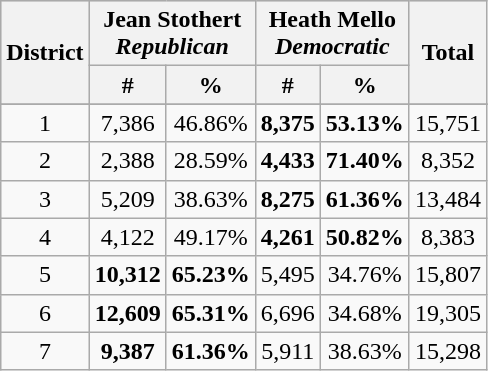<table class="wikitable sortable">
<tr style="background:lightgrey;">
<th rowspan="2">District</th>
<th colspan="2" >Jean Stothert<br><em>Republican</em></th>
<th colspan="2" >Heath Mello<br><em>Democratic</em></th>
<th rowspan="2">Total</th>
</tr>
<tr>
<th colspan="1" style="text-align: center;" >#</th>
<th colspan="1" style="text-align: center;" >%</th>
<th colspan="1" style="text-align: center;" >#</th>
<th colspan="1" style="text-align: center;" >%</th>
</tr>
<tr>
</tr>
<tr style="text-align:center;"|>
<td>1</td>
<td>7,386</td>
<td>46.86%</td>
<td><strong>8,375</strong></td>
<td><strong>53.13%</strong></td>
<td>15,751</td>
</tr>
<tr style="text-align:center;"|>
<td>2</td>
<td>2,388</td>
<td>28.59%</td>
<td><strong>4,433</strong></td>
<td><strong>71.40%</strong></td>
<td>8,352</td>
</tr>
<tr style="text-align:center;"|>
<td>3</td>
<td>5,209</td>
<td>38.63%</td>
<td><strong>8,275</strong></td>
<td><strong>61.36%</strong></td>
<td>13,484</td>
</tr>
<tr style="text-align:center;"|>
<td>4</td>
<td>4,122</td>
<td>49.17%</td>
<td><strong>4,261</strong></td>
<td><strong>50.82%</strong></td>
<td>8,383</td>
</tr>
<tr style="text-align:center;"|>
<td>5</td>
<td><strong>10,312</strong></td>
<td><strong>65.23%</strong></td>
<td>5,495</td>
<td>34.76%</td>
<td>15,807</td>
</tr>
<tr style="text-align:center;"|>
<td>6</td>
<td><strong>12,609</strong></td>
<td><strong>65.31%</strong></td>
<td>6,696</td>
<td>34.68%</td>
<td>19,305</td>
</tr>
<tr style="text-align:center;"|>
<td>7</td>
<td><strong>9,387</strong></td>
<td><strong>61.36%</strong></td>
<td>5,911</td>
<td>38.63%</td>
<td>15,298</td>
</tr>
</table>
